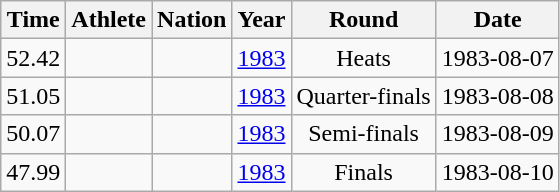<table class="wikitable sortable" style="text-align:center">
<tr>
<th>Time</th>
<th>Athlete</th>
<th>Nation</th>
<th>Year</th>
<th>Round</th>
<th>Date</th>
</tr>
<tr>
<td>52.42</td>
<td align=left></td>
<td align=left></td>
<td><a href='#'>1983</a></td>
<td>Heats</td>
<td>1983-08-07</td>
</tr>
<tr>
<td>51.05</td>
<td align=left></td>
<td align=left></td>
<td><a href='#'>1983</a></td>
<td>Quarter-finals</td>
<td>1983-08-08</td>
</tr>
<tr>
<td>50.07</td>
<td align=left></td>
<td align=left></td>
<td><a href='#'>1983</a></td>
<td>Semi-finals</td>
<td>1983-08-09</td>
</tr>
<tr>
<td>47.99 <strong></strong></td>
<td align=left></td>
<td align=left></td>
<td><a href='#'>1983</a></td>
<td>Finals</td>
<td>1983-08-10</td>
</tr>
</table>
